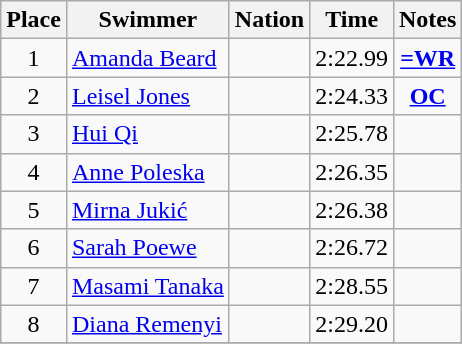<table class="wikitable sortable" style="text-align:center">
<tr>
<th>Place</th>
<th>Swimmer</th>
<th>Nation</th>
<th>Time</th>
<th>Notes</th>
</tr>
<tr>
<td>1</td>
<td align=left><a href='#'>Amanda Beard</a></td>
<td align=left></td>
<td>2:22.99</td>
<td><strong><a href='#'>=WR</a></strong></td>
</tr>
<tr>
<td>2</td>
<td align=left><a href='#'>Leisel Jones</a></td>
<td align=left></td>
<td>2:24.33</td>
<td><strong><a href='#'>OC</a></strong></td>
</tr>
<tr>
<td>3</td>
<td align=left><a href='#'>Hui Qi</a></td>
<td align=left></td>
<td>2:25.78</td>
<td></td>
</tr>
<tr>
<td>4</td>
<td align=left><a href='#'>Anne Poleska</a></td>
<td align=left></td>
<td>2:26.35</td>
<td></td>
</tr>
<tr>
<td>5</td>
<td align=left><a href='#'>Mirna Jukić</a></td>
<td align=left></td>
<td>2:26.38</td>
<td></td>
</tr>
<tr>
<td>6</td>
<td align=left><a href='#'>Sarah Poewe</a></td>
<td align=left></td>
<td>2:26.72</td>
<td></td>
</tr>
<tr>
<td>7</td>
<td align=left><a href='#'>Masami Tanaka</a></td>
<td align=left></td>
<td>2:28.55</td>
<td></td>
</tr>
<tr>
<td>8</td>
<td align=left><a href='#'>Diana Remenyi</a></td>
<td align=left></td>
<td>2:29.20</td>
<td></td>
</tr>
<tr>
</tr>
</table>
